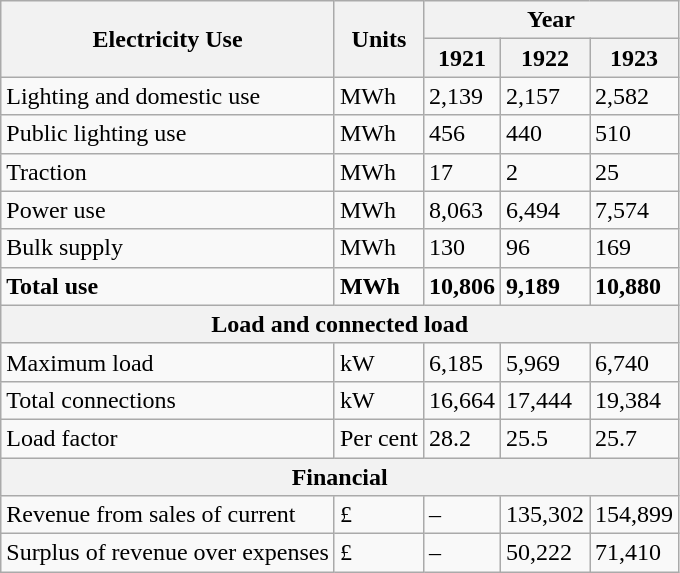<table class="wikitable">
<tr>
<th rowspan="2">Electricity  Use</th>
<th rowspan="2">Units</th>
<th colspan="3">Year</th>
</tr>
<tr>
<th>1921</th>
<th>1922</th>
<th>1923</th>
</tr>
<tr>
<td>Lighting  and domestic use</td>
<td>MWh</td>
<td>2,139</td>
<td>2,157</td>
<td>2,582</td>
</tr>
<tr>
<td>Public  lighting use</td>
<td>MWh</td>
<td>456</td>
<td>440</td>
<td>510</td>
</tr>
<tr>
<td>Traction</td>
<td>MWh</td>
<td>17</td>
<td>2</td>
<td>25</td>
</tr>
<tr>
<td>Power  use</td>
<td>MWh</td>
<td>8,063</td>
<td>6,494</td>
<td>7,574</td>
</tr>
<tr>
<td>Bulk  supply</td>
<td>MWh</td>
<td>130</td>
<td>96</td>
<td>169</td>
</tr>
<tr>
<td><strong>Total  use</strong></td>
<td><strong>MWh</strong></td>
<td><strong>10,806</strong></td>
<td><strong>9,189</strong></td>
<td><strong>10,880</strong></td>
</tr>
<tr>
<th colspan="5">Load  and connected load</th>
</tr>
<tr>
<td>Maximum  load</td>
<td>kW</td>
<td>6,185</td>
<td>5,969</td>
<td>6,740</td>
</tr>
<tr>
<td>Total  connections</td>
<td>kW</td>
<td>16,664</td>
<td>17,444</td>
<td>19,384</td>
</tr>
<tr>
<td>Load  factor</td>
<td>Per  cent</td>
<td>28.2</td>
<td>25.5</td>
<td>25.7</td>
</tr>
<tr>
<th colspan="5">Financial</th>
</tr>
<tr>
<td>Revenue  from sales of current</td>
<td>£</td>
<td>–</td>
<td>135,302</td>
<td>154,899</td>
</tr>
<tr>
<td>Surplus  of revenue over expenses</td>
<td>£</td>
<td>–</td>
<td>50,222</td>
<td>71,410</td>
</tr>
</table>
